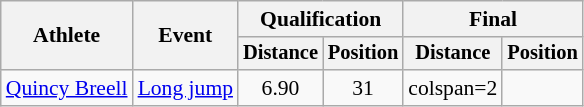<table class=wikitable style=font-size:90%>
<tr>
<th rowspan=2>Athlete</th>
<th rowspan=2>Event</th>
<th colspan=2>Qualification</th>
<th colspan=2>Final</th>
</tr>
<tr style=font-size:95%>
<th>Distance</th>
<th>Position</th>
<th>Distance</th>
<th>Position</th>
</tr>
<tr align=center>
<td align=left><a href='#'>Quincy Breell</a></td>
<td align=left><a href='#'>Long jump</a></td>
<td>6.90</td>
<td>31</td>
<td>colspan=2 </td>
</tr>
</table>
